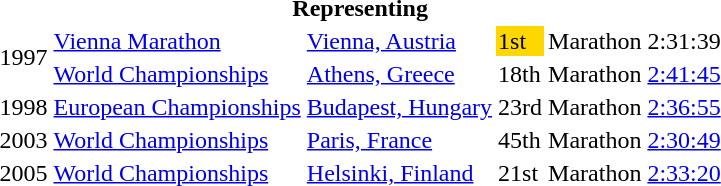<table>
<tr>
<th colspan="6">Representing </th>
</tr>
<tr>
<td rowspan=2>1997</td>
<td><a href='#'>Vienna Marathon</a></td>
<td><a href='#'>Vienna, Austria</a></td>
<td bgcolor="gold">1st</td>
<td>Marathon</td>
<td>2:31:39</td>
</tr>
<tr>
<td><a href='#'>World Championships</a></td>
<td><a href='#'>Athens, Greece</a></td>
<td>18th</td>
<td>Marathon</td>
<td><a href='#'>2:41:45</a></td>
</tr>
<tr>
<td>1998</td>
<td><a href='#'>European Championships</a></td>
<td><a href='#'>Budapest, Hungary</a></td>
<td>23rd</td>
<td>Marathon</td>
<td><a href='#'>2:36:55</a></td>
</tr>
<tr>
<td>2003</td>
<td><a href='#'>World Championships</a></td>
<td><a href='#'>Paris, France</a></td>
<td>45th</td>
<td>Marathon</td>
<td><a href='#'>2:30:49</a></td>
</tr>
<tr>
<td>2005</td>
<td><a href='#'>World Championships</a></td>
<td><a href='#'>Helsinki, Finland</a></td>
<td>21st</td>
<td>Marathon</td>
<td><a href='#'>2:33:20</a></td>
</tr>
</table>
